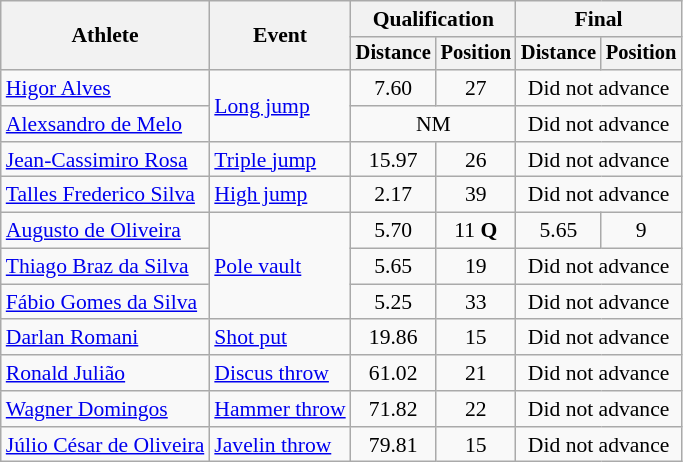<table class=wikitable style="font-size:90%">
<tr>
<th rowspan="2">Athlete</th>
<th rowspan="2">Event</th>
<th colspan="2">Qualification</th>
<th colspan="2">Final</th>
</tr>
<tr style="font-size:95%">
<th>Distance</th>
<th>Position</th>
<th>Distance</th>
<th>Position</th>
</tr>
<tr style=text-align:center>
<td style=text-align:left><a href='#'>Higor Alves</a></td>
<td style=text-align:left rowspan=2><a href='#'>Long jump</a></td>
<td>7.60</td>
<td>27</td>
<td colspan=2>Did not advance</td>
</tr>
<tr style=text-align:center>
<td style=text-align:left><a href='#'>Alexsandro de Melo</a></td>
<td colspan=2>NM</td>
<td colspan=2>Did not advance</td>
</tr>
<tr style=text-align:center>
<td style=text-align:left><a href='#'>Jean-Cassimiro Rosa</a></td>
<td style=text-align:left><a href='#'>Triple jump</a></td>
<td>15.97</td>
<td>26</td>
<td colspan=2>Did not advance</td>
</tr>
<tr style=text-align:center>
<td style=text-align:left><a href='#'>Talles Frederico Silva</a></td>
<td style=text-align:left><a href='#'>High jump</a></td>
<td>2.17</td>
<td>39</td>
<td colspan=2>Did not advance</td>
</tr>
<tr style=text-align:center>
<td style=text-align:left><a href='#'>Augusto de Oliveira</a></td>
<td style=text-align:left rowspan=3><a href='#'>Pole vault</a></td>
<td>5.70</td>
<td>11 <strong>Q</strong></td>
<td>5.65</td>
<td>9</td>
</tr>
<tr style=text-align:center>
<td style=text-align:left><a href='#'>Thiago Braz da Silva</a></td>
<td>5.65</td>
<td>19</td>
<td colspan=2>Did not advance</td>
</tr>
<tr style=text-align:center>
<td style=text-align:left><a href='#'>Fábio Gomes da Silva</a></td>
<td>5.25</td>
<td>33</td>
<td colspan=2>Did not advance</td>
</tr>
<tr style=text-align:center>
<td style=text-align:left><a href='#'>Darlan Romani</a></td>
<td style=text-align:left><a href='#'>Shot put</a></td>
<td>19.86</td>
<td>15</td>
<td colspan=2>Did not advance</td>
</tr>
<tr style=text-align:center>
<td style=text-align:left><a href='#'>Ronald Julião</a></td>
<td style=text-align:left><a href='#'>Discus throw</a></td>
<td>61.02</td>
<td>21</td>
<td colspan=2>Did not advance</td>
</tr>
<tr style=text-align:center>
<td style=text-align:left><a href='#'>Wagner Domingos</a></td>
<td style=text-align:left><a href='#'>Hammer throw</a></td>
<td>71.82</td>
<td>22</td>
<td colspan=2>Did not advance</td>
</tr>
<tr style=text-align:center>
<td style=text-align:left><a href='#'>Júlio César de Oliveira</a></td>
<td style=text-align:left><a href='#'>Javelin throw</a></td>
<td>79.81</td>
<td>15</td>
<td colspan=2>Did not advance</td>
</tr>
</table>
